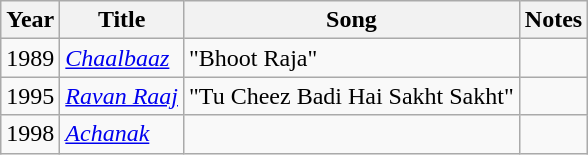<table class="wikitable sortable">
<tr>
<th scope="col">Year</th>
<th scope="col">Title</th>
<th scope="col">Song</th>
<th scope="col" class="unsortable">Notes</th>
</tr>
<tr>
<td>1989</td>
<td><em><a href='#'>Chaalbaaz</a></em></td>
<td>"Bhoot Raja"</td>
<td></td>
</tr>
<tr>
<td>1995</td>
<td><em><a href='#'>Ravan Raaj</a></em></td>
<td>"Tu Cheez Badi Hai Sakht Sakht"</td>
<td></td>
</tr>
<tr>
<td>1998</td>
<td><em><a href='#'>Achanak</a></em></td>
<td></td>
<td></td>
</tr>
</table>
